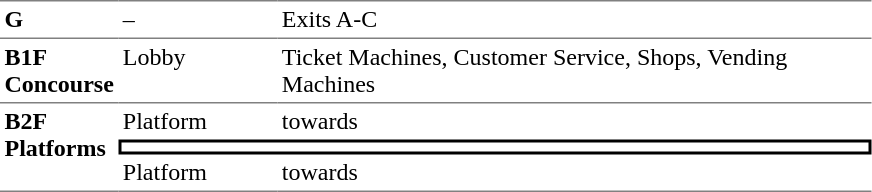<table table border=0 cellspacing=0 cellpadding=3>
<tr>
<td style="border-top:solid 1px gray;" width=50 valign=top><strong>G</strong></td>
<td style="border-top:solid 1px gray;" width=100 valign=top>–</td>
<td style="border-top:solid 1px gray;" width=390 valign=top>Exits A-C</td>
</tr>
<tr>
<td style="border-bottom:solid 1px gray; border-top:solid 1px gray;" valign=top width=50><strong>B1F<br>Concourse</strong></td>
<td style="border-bottom:solid 1px gray; border-top:solid 1px gray;" valign=top width=100>Lobby</td>
<td style="border-bottom:solid 1px gray; border-top:solid 1px gray;" valign=top width=390>Ticket Machines, Customer Service, Shops, Vending Machines</td>
</tr>
<tr>
<td style="border-bottom:solid 1px gray;" rowspan="3" valign=top><strong>B2F<br>Platforms</strong></td>
<td>Platform</td>
<td>  towards  </td>
</tr>
<tr>
<td style="border-right:solid 2px black;border-left:solid 2px black;border-top:solid 2px black;border-bottom:solid 2px black;text-align:center;" colspan=2></td>
</tr>
<tr>
<td style="border-bottom:solid 1px gray;">Platform</td>
<td style="border-bottom:solid 1px gray;">  towards   </td>
</tr>
</table>
